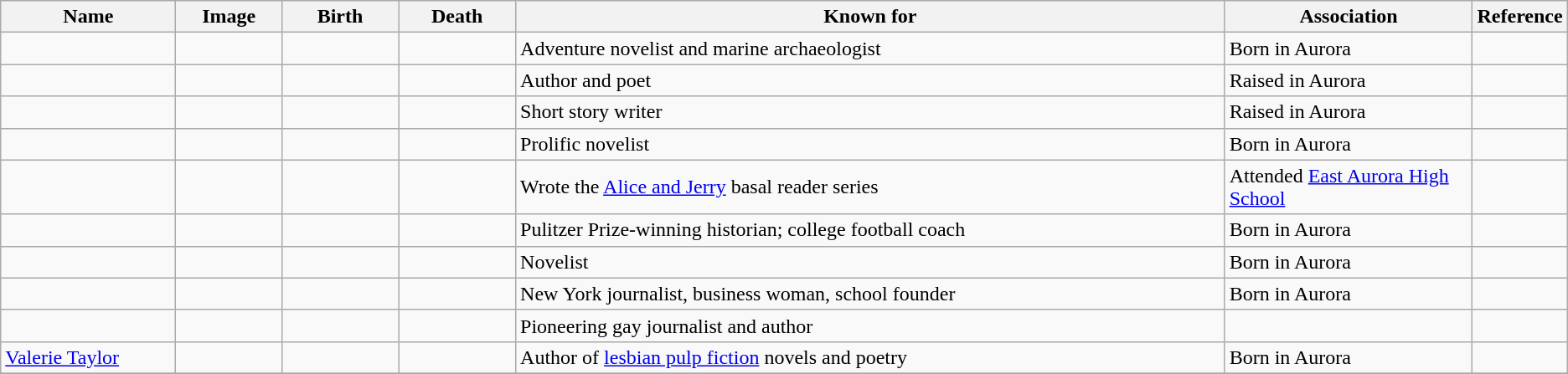<table class="wikitable sortable">
<tr>
<th scope="col" width="140">Name</th>
<th scope="col" width="80" class="unsortable">Image</th>
<th scope="col" width="90">Birth</th>
<th scope="col" width="90">Death</th>
<th scope="col" width="600" class="unsortable">Known for</th>
<th scope="col" width="200" class="unsortable">Association</th>
<th scope="col" width="30" class="unsortable">Reference</th>
</tr>
<tr>
<td></td>
<td></td>
<td align=right></td>
<td align=right></td>
<td>Adventure novelist and marine archaeologist</td>
<td>Born in Aurora</td>
<td align="center"></td>
</tr>
<tr>
<td></td>
<td></td>
<td></td>
<td></td>
<td>Author and poet</td>
<td>Raised in Aurora</td>
<td align="center"></td>
</tr>
<tr>
<td></td>
<td></td>
<td align=right></td>
<td></td>
<td>Short story writer</td>
<td>Raised in Aurora</td>
<td align="center"></td>
</tr>
<tr>
<td></td>
<td></td>
<td align=right></td>
<td align="right"></td>
<td>Prolific novelist</td>
<td>Born in Aurora</td>
<td></td>
</tr>
<tr>
<td></td>
<td></td>
<td align=right></td>
<td align=right></td>
<td>Wrote the <a href='#'>Alice and Jerry</a> basal reader series</td>
<td>Attended <a href='#'>East Aurora High School</a></td>
<td align="center"></td>
</tr>
<tr>
<td></td>
<td></td>
<td align=right></td>
<td align=right></td>
<td>Pulitzer Prize-winning historian; college football coach</td>
<td>Born in Aurora</td>
<td align="center"></td>
</tr>
<tr>
<td></td>
<td></td>
<td align=right></td>
<td></td>
<td>Novelist</td>
<td>Born in Aurora</td>
<td align="center"></td>
</tr>
<tr>
<td></td>
<td></td>
<td align=right></td>
<td align=right></td>
<td>New York journalist, business woman, school founder</td>
<td>Born in Aurora</td>
<td></td>
</tr>
<tr>
<td></td>
<td></td>
<td align=right></td>
<td align=right></td>
<td>Pioneering gay journalist and author</td>
<td></td>
<td></td>
</tr>
<tr>
<td><a href='#'>Valerie Taylor</a></td>
<td></td>
<td align=right></td>
<td align=right></td>
<td>Author of <a href='#'>lesbian pulp fiction</a> novels and poetry</td>
<td>Born in Aurora</td>
<td></td>
</tr>
<tr>
</tr>
</table>
